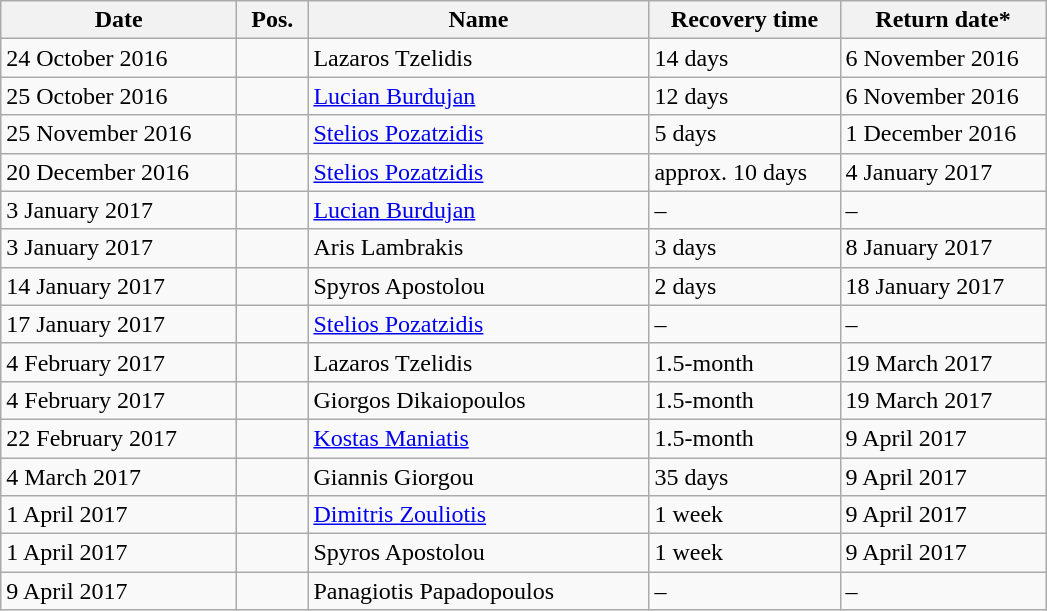<table class="wikitable">
<tr>
<th style="width:150px;">Date</th>
<th style="width:040px;">Pos.</th>
<th style="width:220px;">Name</th>
<th style="width:120px;">Recovery time</th>
<th style="width:130px;">Return date*</th>
</tr>
<tr>
<td>24 October 2016</td>
<td></td>
<td> Lazaros Tzelidis</td>
<td>14 days</td>
<td>6 November 2016</td>
</tr>
<tr>
<td>25 October 2016</td>
<td></td>
<td> <a href='#'>Lucian Burdujan</a></td>
<td>12 days</td>
<td>6 November 2016</td>
</tr>
<tr>
<td>25 November 2016</td>
<td></td>
<td> <a href='#'>Stelios Pozatzidis</a></td>
<td>5 days</td>
<td>1 December 2016</td>
</tr>
<tr>
<td>20 December 2016</td>
<td></td>
<td> <a href='#'>Stelios Pozatzidis</a></td>
<td>approx. 10 days</td>
<td>4 January 2017</td>
</tr>
<tr>
<td>3 January 2017</td>
<td></td>
<td> <a href='#'>Lucian Burdujan</a></td>
<td>–</td>
<td>–</td>
</tr>
<tr>
<td>3 January 2017</td>
<td></td>
<td> Aris Lambrakis</td>
<td>3 days</td>
<td>8 January 2017</td>
</tr>
<tr>
<td>14 January 2017</td>
<td></td>
<td> Spyros Apostolou</td>
<td>2 days</td>
<td>18 January 2017</td>
</tr>
<tr>
<td>17 January 2017</td>
<td></td>
<td> <a href='#'>Stelios Pozatzidis</a></td>
<td>–</td>
<td>–</td>
</tr>
<tr>
<td>4 February 2017</td>
<td></td>
<td> Lazaros Tzelidis</td>
<td>1.5-month</td>
<td>19 March 2017</td>
</tr>
<tr>
<td>4 February 2017</td>
<td></td>
<td> Giorgos Dikaiopoulos</td>
<td>1.5-month</td>
<td>19 March 2017</td>
</tr>
<tr>
<td>22 February 2017</td>
<td></td>
<td> <a href='#'>Kostas Maniatis</a></td>
<td>1.5-month</td>
<td>9 April 2017</td>
</tr>
<tr>
<td>4 March 2017</td>
<td></td>
<td> Giannis Giorgou</td>
<td>35 days</td>
<td>9 April 2017</td>
</tr>
<tr>
<td>1 April 2017</td>
<td></td>
<td> <a href='#'>Dimitris Zouliotis</a></td>
<td>1 week</td>
<td>9 April 2017</td>
</tr>
<tr>
<td>1 April 2017</td>
<td></td>
<td> Spyros Apostolou</td>
<td>1 week</td>
<td>9 April 2017</td>
</tr>
<tr>
<td>9 April 2017</td>
<td></td>
<td> Panagiotis Papadopoulos</td>
<td>–</td>
<td>–</td>
</tr>
</table>
